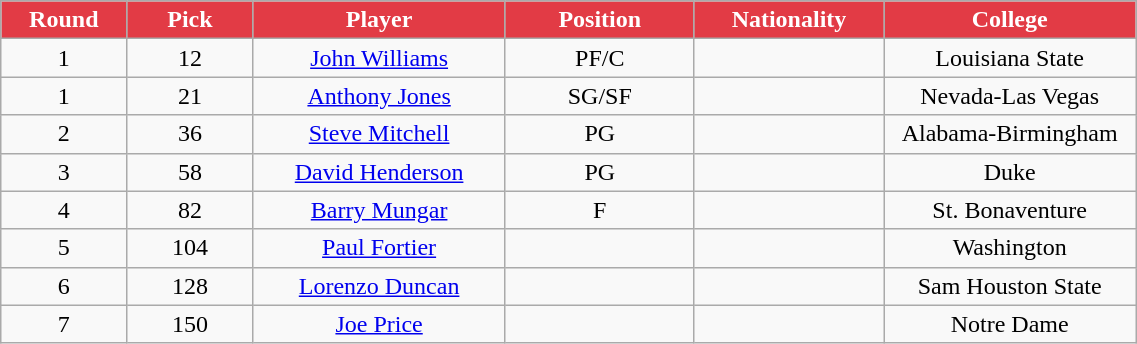<table class="wikitable sortable sortable">
<tr>
<th style="background-color: #E23B45;  color: #FFFFFF" width="10%">Round</th>
<th style="background-color: #E23B45;  color: #FFFFFF" width="10%">Pick</th>
<th style="background-color: #E23B45;  color: #FFFFFF" width="20%">Player</th>
<th style="background-color: #E23B45;  color: #FFFFFF" width="15%">Position</th>
<th style="background-color: #E23B45;  color: #FFFFFF" width="15%">Nationality</th>
<th style="background-color: #E23B45;  color: #FFFFFF" width="20%">College</th>
</tr>
<tr style="text-align: center">
<td>1</td>
<td>12</td>
<td><a href='#'>John Williams</a></td>
<td>PF/C</td>
<td></td>
<td>Louisiana State</td>
</tr>
<tr style="text-align: center">
<td>1</td>
<td>21</td>
<td><a href='#'>Anthony Jones</a></td>
<td>SG/SF</td>
<td></td>
<td>Nevada-Las Vegas</td>
</tr>
<tr style="text-align: center">
<td>2</td>
<td>36</td>
<td><a href='#'>Steve Mitchell</a></td>
<td>PG</td>
<td></td>
<td>Alabama-Birmingham</td>
</tr>
<tr style="text-align: center">
<td>3</td>
<td>58</td>
<td><a href='#'>David Henderson</a></td>
<td>PG</td>
<td></td>
<td>Duke</td>
</tr>
<tr style="text-align: center">
<td>4</td>
<td>82</td>
<td><a href='#'>Barry Mungar</a></td>
<td>F</td>
<td></td>
<td>St. Bonaventure</td>
</tr>
<tr style="text-align: center">
<td>5</td>
<td>104</td>
<td><a href='#'>Paul Fortier</a></td>
<td></td>
<td></td>
<td>Washington</td>
</tr>
<tr style="text-align: center">
<td>6</td>
<td>128</td>
<td><a href='#'>Lorenzo Duncan</a></td>
<td></td>
<td></td>
<td>Sam Houston State</td>
</tr>
<tr style="text-align: center">
<td>7</td>
<td>150</td>
<td><a href='#'>Joe Price</a></td>
<td></td>
<td></td>
<td>Notre Dame</td>
</tr>
</table>
